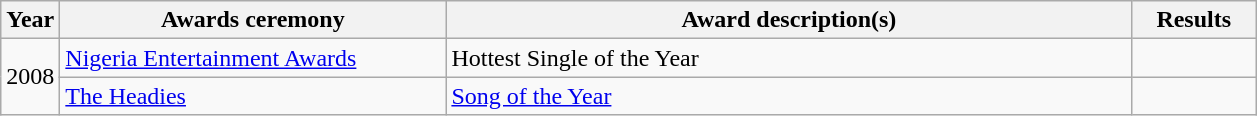<table class="wikitable">
<tr>
<th>Year</th>
<th width="250">Awards ceremony</th>
<th width="450">Award description(s)</th>
<th width="75">Results</th>
</tr>
<tr>
<td rowspan="2">2008</td>
<td rowspan="1"><a href='#'>Nigeria Entertainment Awards</a></td>
<td>Hottest Single of the Year</td>
<td></td>
</tr>
<tr>
<td><a href='#'>The Headies</a></td>
<td><a href='#'>Song of the Year</a></td>
<td></td>
</tr>
</table>
